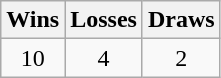<table class="wikitable">
<tr>
<th>Wins</th>
<th>Losses</th>
<th>Draws</th>
</tr>
<tr>
<td align=center>10</td>
<td align=center>4</td>
<td align=center>2</td>
</tr>
</table>
